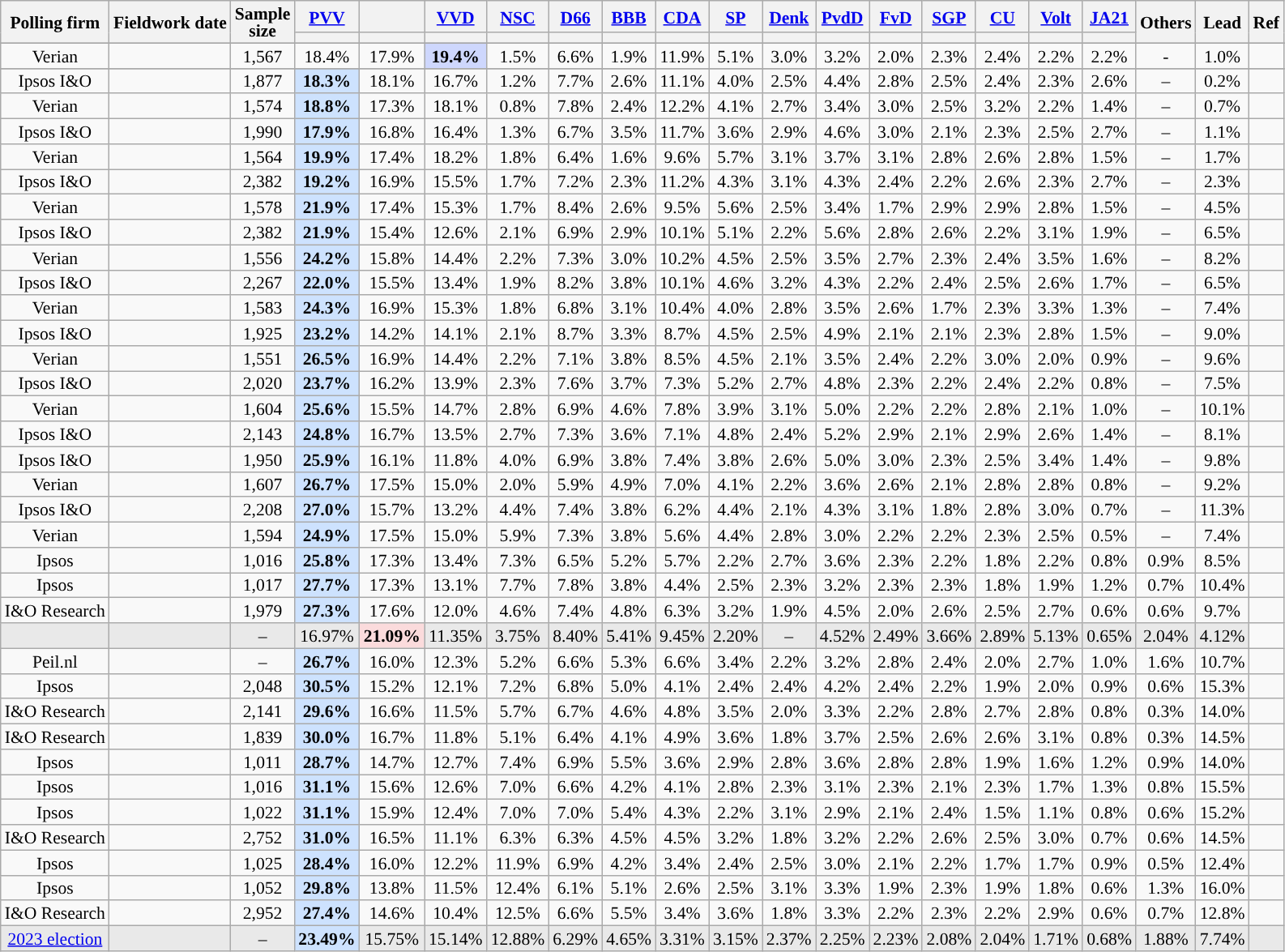<table class="wikitable sortable mw-datatable" style="text-align:center;font-size:90%;line-height:14px;">
<tr>
<th rowspan="2">Polling firm</th>
<th class="unsortable" rowspan="2">Fieldwork date</th>
<th class="unsortable" rowspan="2">Sample<br>size</th>
<th class="unsortable"><a href='#'>PVV</a></th>
<th class="unsortable"></th>
<th class="unsortable"><a href='#'>VVD</a></th>
<th class="unsortable"><a href='#'>NSC</a></th>
<th class="unsortable"><a href='#'>D66</a></th>
<th class="unsortable"><a href='#'>BBB</a></th>
<th class="unsortable"><a href='#'>CDA</a></th>
<th class="unsortable"><a href='#'>SP</a></th>
<th class="unsortable"><a href='#'>Denk</a></th>
<th class="unsortable"><a href='#'>PvdD</a></th>
<th class="unsortable"><a href='#'>FvD</a></th>
<th class="unsortable"><a href='#'>SGP</a></th>
<th class="unsortable"><a href='#'>CU</a></th>
<th class="unsortable"><a href='#'>Volt</a></th>
<th class="unsortable"><a href='#'>JA21</a></th>
<th rowspan="2" class="unsortable">Others</th>
<th rowspan="2" class="unsortable">Lead</th>
<th rowspan="2" class="unsortable">Ref</th>
</tr>
<tr>
<th data-sort-type="number" style="background:"></th>
<th data-sort-type="number" style="background:"></th>
<th data-sort-type="number" style="background:"></th>
<th data-sort-type="number" style="background:"></th>
<th data-sort-type="number" style="background:"></th>
<th data-sort-type="number" style="background:"></th>
<th data-sort-type="number" style="background:"></th>
<th data-sort-type="number" style="background:"></th>
<th data-sort-type="number" style="background:"></th>
<th data-sort-type="number" style="background:"></th>
<th data-sort-type="number" style="background:"></th>
<th data-sort-type="number" style="background:"></th>
<th data-sort-type="number" style="background:"></th>
<th data-sort-type="number" style="background:"></th>
<th data-sort-type="number" style="background:"></th>
</tr>
<tr>
</tr>
<tr>
<td>Verian</td>
<td></td>
<td>1,567</td>
<td>18.4%</td>
<td>17.9%</td>
<td style="background:#CED7FD;"><strong>19.4%</strong></td>
<td>1.5%</td>
<td>6.6%</td>
<td>1.9%</td>
<td>11.9%</td>
<td>5.1%</td>
<td>3.0%</td>
<td>3.2%</td>
<td>2.0%</td>
<td>2.3%</td>
<td>2.4%</td>
<td>2.2%</td>
<td>2.2%</td>
<td>-</td>
<td style="background:">1.0%</td>
<td></td>
</tr>
<tr>
</tr>
<tr>
<td>Ipsos I&O</td>
<td></td>
<td>1,877</td>
<td style="background:#CDE2FE;"><strong>18.3%</strong></td>
<td>18.1%</td>
<td>16.7%</td>
<td>1.2%</td>
<td>7.7%</td>
<td>2.6%</td>
<td>11.1%</td>
<td>4.0%</td>
<td>2.5%</td>
<td>4.4%</td>
<td>2.8%</td>
<td>2.5%</td>
<td>2.4%</td>
<td>2.3%</td>
<td>2.6%</td>
<td>–</td>
<td style="background:">0.2%</td>
<td></td>
</tr>
<tr>
<td>Verian</td>
<td></td>
<td>1,574</td>
<td style="background:#CDE2FE;"><strong>18.8%</strong></td>
<td>17.3%</td>
<td>18.1%</td>
<td>0.8%</td>
<td>7.8%</td>
<td>2.4%</td>
<td>12.2%</td>
<td>4.1%</td>
<td>2.7%</td>
<td>3.4%</td>
<td>3.0%</td>
<td>2.5%</td>
<td>3.2%</td>
<td>2.2%</td>
<td>1.4%</td>
<td>–</td>
<td style="background:">0.7%</td>
<td></td>
</tr>
<tr>
<td>Ipsos I&O</td>
<td></td>
<td>1,990</td>
<td style="background:#CDE2FE;"><strong>17.9%</strong></td>
<td>16.8%</td>
<td>16.4%</td>
<td>1.3%</td>
<td>6.7%</td>
<td>3.5%</td>
<td>11.7%</td>
<td>3.6%</td>
<td>2.9%</td>
<td>4.6%</td>
<td>3.0%</td>
<td>2.1%</td>
<td>2.3%</td>
<td>2.5%</td>
<td>2.7%</td>
<td>–</td>
<td style="background:">1.1%</td>
<td></td>
</tr>
<tr>
<td>Verian</td>
<td></td>
<td>1,564</td>
<td style="background:#CDE2FE;"><strong>19.9%</strong></td>
<td>17.4%</td>
<td>18.2%</td>
<td>1.8%</td>
<td>6.4%</td>
<td>1.6%</td>
<td>9.6%</td>
<td>5.7%</td>
<td>3.1%</td>
<td>3.7%</td>
<td>3.1%</td>
<td>2.8%</td>
<td>2.6%</td>
<td>2.8%</td>
<td>1.5%</td>
<td>–</td>
<td style="background:">1.7%</td>
<td></td>
</tr>
<tr>
<td>Ipsos I&O</td>
<td></td>
<td>2,382</td>
<td style="background:#CDE2FE;"><strong>19.2%</strong></td>
<td>16.9%</td>
<td>15.5%</td>
<td>1.7%</td>
<td>7.2%</td>
<td>2.3%</td>
<td>11.2%</td>
<td>4.3%</td>
<td>3.1%</td>
<td>4.3%</td>
<td>2.4%</td>
<td>2.2%</td>
<td>2.6%</td>
<td>2.3%</td>
<td>2.7%</td>
<td>–</td>
<td style="background:">2.3%</td>
<td></td>
</tr>
<tr>
<td>Verian</td>
<td></td>
<td>1,578</td>
<td style="background:#CDE2FE;"><strong>21.9%</strong></td>
<td>17.4%</td>
<td>15.3%</td>
<td>1.7%</td>
<td>8.4%</td>
<td>2.6%</td>
<td>9.5%</td>
<td>5.6%</td>
<td>2.5%</td>
<td>3.4%</td>
<td>1.7%</td>
<td>2.9%</td>
<td>2.9%</td>
<td>2.8%</td>
<td>1.5%</td>
<td>–</td>
<td style="background:">4.5%</td>
<td></td>
</tr>
<tr>
<td>Ipsos I&O</td>
<td></td>
<td>2,382</td>
<td style="background:#CDE2FE;"><strong>21.9%</strong></td>
<td>15.4%</td>
<td>12.6%</td>
<td>2.1%</td>
<td>6.9%</td>
<td>2.9%</td>
<td>10.1%</td>
<td>5.1%</td>
<td>2.2%</td>
<td>5.6%</td>
<td>2.8%</td>
<td>2.6%</td>
<td>2.2%</td>
<td>3.1%</td>
<td>1.9%</td>
<td>–</td>
<td style="background:">6.5%</td>
<td></td>
</tr>
<tr>
<td>Verian</td>
<td></td>
<td>1,556</td>
<td style="background:#CDE2FE;"><strong>24.2%</strong></td>
<td>15.8%</td>
<td>14.4%</td>
<td>2.2%</td>
<td>7.3%</td>
<td>3.0%</td>
<td>10.2%</td>
<td>4.5%</td>
<td>2.5%</td>
<td>3.5%</td>
<td>2.7%</td>
<td>2.3%</td>
<td>2.4%</td>
<td>3.5%</td>
<td>1.6%</td>
<td>–</td>
<td style="background:">8.2%</td>
<td></td>
</tr>
<tr>
<td>Ipsos I&O</td>
<td></td>
<td>2,267</td>
<td style="background:#CDE2FE;"><strong>22.0%</strong></td>
<td>15.5%</td>
<td>13.4%</td>
<td>1.9%</td>
<td>8.2%</td>
<td>3.8%</td>
<td>10.1%</td>
<td>4.6%</td>
<td>3.2%</td>
<td>4.3%</td>
<td>2.2%</td>
<td>2.4%</td>
<td>2.5%</td>
<td>2.6%</td>
<td>1.7%</td>
<td>–</td>
<td style="background:">6.5%</td>
<td></td>
</tr>
<tr>
<td>Verian</td>
<td></td>
<td>1,583</td>
<td style="background:#CDE2FE;"><strong>24.3%</strong></td>
<td>16.9%</td>
<td>15.3%</td>
<td>1.8%</td>
<td>6.8%</td>
<td>3.1%</td>
<td>10.4%</td>
<td>4.0%</td>
<td>2.8%</td>
<td>3.5%</td>
<td>2.6%</td>
<td>1.7%</td>
<td>2.3%</td>
<td>3.3%</td>
<td>1.3%</td>
<td>–</td>
<td style="background:">7.4%</td>
<td></td>
</tr>
<tr>
<td>Ipsos I&O</td>
<td></td>
<td>1,925</td>
<td style="background:#CDE2FE;"><strong>23.2%</strong></td>
<td>14.2%</td>
<td>14.1%</td>
<td>2.1%</td>
<td>8.7%</td>
<td>3.3%</td>
<td>8.7%</td>
<td>4.5%</td>
<td>2.5%</td>
<td>4.9%</td>
<td>2.1%</td>
<td>2.1%</td>
<td>2.3%</td>
<td>2.8%</td>
<td>1.5%</td>
<td>–</td>
<td style="background:">9.0%</td>
<td></td>
</tr>
<tr>
<td>Verian</td>
<td></td>
<td>1,551</td>
<td style="background:#CDE2FE;"><strong>26.5%</strong></td>
<td>16.9%</td>
<td>14.4%</td>
<td>2.2%</td>
<td>7.1%</td>
<td>3.8%</td>
<td>8.5%</td>
<td>4.5%</td>
<td>2.1%</td>
<td>3.5%</td>
<td>2.4%</td>
<td>2.2%</td>
<td>3.0%</td>
<td>2.0%</td>
<td>0.9%</td>
<td>–</td>
<td style="background:">9.6%</td>
<td></td>
</tr>
<tr>
<td>Ipsos I&O</td>
<td></td>
<td>2,020</td>
<td style="background:#CDE2FE;"><strong>23.7%</strong></td>
<td>16.2%</td>
<td>13.9%</td>
<td>2.3%</td>
<td>7.6%</td>
<td>3.7%</td>
<td>7.3%</td>
<td>5.2%</td>
<td>2.7%</td>
<td>4.8%</td>
<td>2.3%</td>
<td>2.2%</td>
<td>2.4%</td>
<td>2.2%</td>
<td>0.8%</td>
<td>–</td>
<td style="background:">7.5%</td>
<td></td>
</tr>
<tr>
<td>Verian</td>
<td></td>
<td>1,604</td>
<td style="background:#CDE2FE;"><strong>25.6%</strong></td>
<td>15.5%</td>
<td>14.7%</td>
<td>2.8%</td>
<td>6.9%</td>
<td>4.6%</td>
<td>7.8%</td>
<td>3.9%</td>
<td>3.1%</td>
<td>5.0%</td>
<td>2.2%</td>
<td>2.2%</td>
<td>2.8%</td>
<td>2.1%</td>
<td>1.0%</td>
<td>–</td>
<td style="background:">10.1%</td>
<td></td>
</tr>
<tr>
<td>Ipsos I&O</td>
<td></td>
<td>2,143</td>
<td style="background:#CDE2FE"><strong>24.8%</strong></td>
<td>16.7%</td>
<td>13.5%</td>
<td>2.7%</td>
<td>7.3%</td>
<td>3.6%</td>
<td>7.1%</td>
<td>4.8%</td>
<td>2.4%</td>
<td>5.2%</td>
<td>2.9%</td>
<td>2.1%</td>
<td>2.9%</td>
<td>2.6%</td>
<td>1.4%</td>
<td>–</td>
<td style="background:">8.1%</td>
<td></td>
</tr>
<tr>
<td>Ipsos I&O</td>
<td></td>
<td>1,950</td>
<td style="background:#CDE2FE"><strong>25.9%</strong></td>
<td>16.1%</td>
<td>11.8%</td>
<td>4.0%</td>
<td>6.9%</td>
<td>3.8%</td>
<td>7.4%</td>
<td>3.8%</td>
<td>2.6%</td>
<td>5.0%</td>
<td>3.0%</td>
<td>2.3%</td>
<td>2.5%</td>
<td>3.4%</td>
<td>1.4%</td>
<td>–</td>
<td style="background:">9.8%</td>
<td></td>
</tr>
<tr>
<td>Verian</td>
<td></td>
<td>1,607</td>
<td style="background:#CDE2FE;"><strong>26.7%</strong></td>
<td>17.5%</td>
<td>15.0%</td>
<td>2.0%</td>
<td>5.9%</td>
<td>4.9%</td>
<td>7.0%</td>
<td>4.1%</td>
<td>2.2%</td>
<td>3.6%</td>
<td>2.6%</td>
<td>2.1%</td>
<td>2.8%</td>
<td>2.8%</td>
<td>0.8%</td>
<td>–</td>
<td style="background:">9.2%</td>
<td></td>
</tr>
<tr>
<td>Ipsos I&O</td>
<td></td>
<td>2,208</td>
<td style="background:#CDE2FE;"><strong>27.0%</strong></td>
<td>15.7%</td>
<td>13.2%</td>
<td>4.4%</td>
<td>7.4%</td>
<td>3.8%</td>
<td>6.2%</td>
<td>4.4%</td>
<td>2.1%</td>
<td>4.3%</td>
<td>3.1%</td>
<td>1.8%</td>
<td>2.8%</td>
<td>3.0%</td>
<td>0.7%</td>
<td>–</td>
<td style="background:">11.3%</td>
<td></td>
</tr>
<tr>
<td>Verian</td>
<td></td>
<td>1,594</td>
<td style="background:#CDE2FE;"><strong>24.9%</strong></td>
<td>17.5%</td>
<td>15.0%</td>
<td>5.9%</td>
<td>7.3%</td>
<td>3.8%</td>
<td>5.6%</td>
<td>4.4%</td>
<td>2.8%</td>
<td>3.0%</td>
<td>2.2%</td>
<td>2.2%</td>
<td>2.3%</td>
<td>2.5%</td>
<td>0.5%</td>
<td>–</td>
<td style="background:">7.4%</td>
<td></td>
</tr>
<tr>
<td>Ipsos</td>
<td></td>
<td>1,016</td>
<td style="background:#CDE2FE;"><strong>25.8%</strong></td>
<td>17.3%</td>
<td>13.4%</td>
<td>7.3%</td>
<td>6.5%</td>
<td>5.2%</td>
<td>5.7%</td>
<td>2.2%</td>
<td>2.7%</td>
<td>3.6%</td>
<td>2.3%</td>
<td>2.2%</td>
<td>1.8%</td>
<td>2.2%</td>
<td>0.8%</td>
<td>0.9%</td>
<td style="background:">8.5%</td>
<td></td>
</tr>
<tr>
<td>Ipsos</td>
<td></td>
<td>1,017</td>
<td style="background:#CDE2FE;"><strong>27.7%</strong></td>
<td>17.3%</td>
<td>13.1%</td>
<td>7.7%</td>
<td>7.8%</td>
<td>3.8%</td>
<td>4.4%</td>
<td>2.5%</td>
<td>2.3%</td>
<td>3.2%</td>
<td>2.3%</td>
<td>2.3%</td>
<td>1.8%</td>
<td>1.9%</td>
<td>1.2%</td>
<td>0.7%</td>
<td style="background:">10.4%</td>
<td></td>
</tr>
<tr>
<td>I&O Research</td>
<td></td>
<td>1,979</td>
<td style="background:#CDE2FE;"><strong>27.3%</strong></td>
<td>17.6%</td>
<td>12.0%</td>
<td>4.6%</td>
<td>7.4%</td>
<td>4.8%</td>
<td>6.3%</td>
<td>3.2%</td>
<td>1.9%</td>
<td>4.5%</td>
<td>2.0%</td>
<td>2.6%</td>
<td>2.5%</td>
<td>2.7%</td>
<td>0.6%</td>
<td>0.6%</td>
<td style="background:">9.7%</td>
<td></td>
</tr>
<tr style="background:#E9E9E9;">
<td><a href='#'></a></td>
<td></td>
<td>–</td>
<td>16.97%</td>
<td style="background:#FBDBDC;"><strong>21.09%</strong></td>
<td>11.35%</td>
<td>3.75%</td>
<td>8.40%</td>
<td>5.41%</td>
<td>9.45%</td>
<td>2.20%</td>
<td>–</td>
<td>4.52%</td>
<td>2.49%</td>
<td>3.66%</td>
<td>2.89%</td>
<td>5.13%</td>
<td>0.65%</td>
<td>2.04%</td>
<td style="background:">4.12%</td>
</tr>
<tr>
<td>Peil.nl</td>
<td></td>
<td>–</td>
<td style="background:#CDE2FE;"><strong>26.7%</strong></td>
<td>16.0%</td>
<td>12.3%</td>
<td>5.2%</td>
<td>6.6%</td>
<td>5.3%</td>
<td>6.6%</td>
<td>3.4%</td>
<td>2.2%</td>
<td>3.2%</td>
<td>2.8%</td>
<td>2.4%</td>
<td>2.0%</td>
<td>2.7%</td>
<td>1.0%</td>
<td>1.6%</td>
<td style="background:">10.7%</td>
<td></td>
</tr>
<tr>
<td>Ipsos</td>
<td></td>
<td>2,048</td>
<td style="background:#CDE2FE;"><strong>30.5%</strong></td>
<td>15.2%</td>
<td>12.1%</td>
<td>7.2%</td>
<td>6.8%</td>
<td>5.0%</td>
<td>4.1%</td>
<td>2.4%</td>
<td>2.4%</td>
<td>4.2%</td>
<td>2.4%</td>
<td>2.2%</td>
<td>1.9%</td>
<td>2.0%</td>
<td>0.9%</td>
<td>0.6%</td>
<td style="background:">15.3%</td>
<td></td>
</tr>
<tr>
<td>I&O Research</td>
<td></td>
<td>2,141</td>
<td style="background:#CDE2FE;"><strong>29.6%</strong></td>
<td>16.6%</td>
<td>11.5%</td>
<td>5.7%</td>
<td>6.7%</td>
<td>4.6%</td>
<td>4.8%</td>
<td>3.5%</td>
<td>2.0%</td>
<td>3.3%</td>
<td>2.2%</td>
<td>2.8%</td>
<td>2.7%</td>
<td>2.8%</td>
<td>0.8%</td>
<td>0.3%</td>
<td style="background:">14.0%</td>
<td></td>
</tr>
<tr>
<td>I&O Research</td>
<td></td>
<td>1,839</td>
<td style="background:#CDE2FE;"><strong>30.0%</strong></td>
<td>16.7%</td>
<td>11.8%</td>
<td>5.1%</td>
<td>6.4%</td>
<td>4.1%</td>
<td>4.9%</td>
<td>3.6%</td>
<td>1.8%</td>
<td>3.7%</td>
<td>2.5%</td>
<td>2.6%</td>
<td>2.6%</td>
<td>3.1%</td>
<td>0.8%</td>
<td>0.3%</td>
<td style="background:">14.5%</td>
<td></td>
</tr>
<tr>
<td>Ipsos</td>
<td></td>
<td>1,011</td>
<td style="background:#CDE2FE;"><strong>28.7%</strong></td>
<td>14.7%</td>
<td>12.7%</td>
<td>7.4%</td>
<td>6.9%</td>
<td>5.5%</td>
<td>3.6%</td>
<td>2.9%</td>
<td>2.8%</td>
<td>3.6%</td>
<td>2.8%</td>
<td>2.8%</td>
<td>1.9%</td>
<td>1.6%</td>
<td>1.2%</td>
<td>0.9%</td>
<td style="background:">14.0%</td>
<td></td>
</tr>
<tr>
<td>Ipsos</td>
<td></td>
<td>1,016</td>
<td style="background:#CDE2FE;"><strong>31.1%</strong></td>
<td>15.6%</td>
<td>12.6%</td>
<td>7.0%</td>
<td>6.6%</td>
<td>4.2%</td>
<td>4.1%</td>
<td>2.8%</td>
<td>2.3%</td>
<td>3.1%</td>
<td>2.3%</td>
<td>2.1%</td>
<td>2.3%</td>
<td>1.7%</td>
<td>1.3%</td>
<td>0.8%</td>
<td style="background:">15.5%</td>
<td></td>
</tr>
<tr>
<td>Ipsos</td>
<td></td>
<td>1,022</td>
<td style="background:#CDE2FE;"><strong>31.1%</strong></td>
<td>15.9%</td>
<td>12.4%</td>
<td>7.0%</td>
<td>7.0%</td>
<td>5.4%</td>
<td>4.3%</td>
<td>2.2%</td>
<td>3.1%</td>
<td>2.9%</td>
<td>2.1%</td>
<td>2.4%</td>
<td>1.5%</td>
<td>1.1%</td>
<td>0.8%</td>
<td>0.6%</td>
<td style="background:">15.2%</td>
<td></td>
</tr>
<tr>
<td>I&O Research</td>
<td></td>
<td>2,752</td>
<td style="background:#CDE2FE;"><strong>31.0%</strong></td>
<td>16.5%</td>
<td>11.1%</td>
<td>6.3%</td>
<td>6.3%</td>
<td>4.5%</td>
<td>4.5%</td>
<td>3.2%</td>
<td>1.8%</td>
<td>3.2%</td>
<td>2.2%</td>
<td>2.6%</td>
<td>2.5%</td>
<td>3.0%</td>
<td>0.7%</td>
<td>0.6%</td>
<td style="background:">14.5%</td>
<td></td>
</tr>
<tr>
<td>Ipsos</td>
<td></td>
<td>1,025</td>
<td style="background:#CDE2FE;"><strong>28.4%</strong></td>
<td>16.0%</td>
<td>12.2%</td>
<td>11.9%</td>
<td>6.9%</td>
<td>4.2%</td>
<td>3.4%</td>
<td>2.4%</td>
<td>2.5%</td>
<td>3.0%</td>
<td>2.1%</td>
<td>2.2%</td>
<td>1.7%</td>
<td>1.7%</td>
<td>0.9%</td>
<td>0.5%</td>
<td style="background:">12.4%</td>
<td></td>
</tr>
<tr>
<td>Ipsos</td>
<td></td>
<td>1,052</td>
<td style="background:#CDE2FE;"><strong>29.8%</strong></td>
<td>13.8%</td>
<td>11.5%</td>
<td>12.4%</td>
<td>6.1%</td>
<td>5.1%</td>
<td>2.6%</td>
<td>2.5%</td>
<td>3.1%</td>
<td>3.3%</td>
<td>1.9%</td>
<td>2.3%</td>
<td>1.9%</td>
<td>1.8%</td>
<td>0.6%</td>
<td>1.3%</td>
<td style="background:">16.0%</td>
<td></td>
</tr>
<tr>
<td>I&O Research</td>
<td></td>
<td>2,952</td>
<td style="background:#CDE2FE;"><strong>27.4%</strong></td>
<td>14.6%</td>
<td>10.4%</td>
<td>12.5%</td>
<td>6.6%</td>
<td>5.5%</td>
<td>3.4%</td>
<td>3.6%</td>
<td>1.8%</td>
<td>3.3%</td>
<td>2.2%</td>
<td>2.3%</td>
<td>2.2%</td>
<td>2.9%</td>
<td>0.6%</td>
<td>0.7%</td>
<td style="background:">12.8%</td>
<td></td>
</tr>
<tr style="background:#E9E9E9;">
<td><a href='#'>2023 election</a></td>
<td></td>
<td>–</td>
<td style="background:#CDE2FE;"><strong>23.49%</strong></td>
<td>15.75%</td>
<td>15.14%</td>
<td>12.88%</td>
<td>6.29%</td>
<td>4.65%</td>
<td>3.31%</td>
<td>3.15%</td>
<td>2.37%</td>
<td>2.25%</td>
<td>2.23%</td>
<td>2.08%</td>
<td>2.04%</td>
<td>1.71%</td>
<td>0.68%</td>
<td>1.88%</td>
<td style="background:">7.74%</td>
<td></td>
</tr>
</table>
